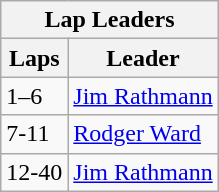<table class="wikitable">
<tr>
<th colspan=2>Lap Leaders</th>
</tr>
<tr>
<th>Laps</th>
<th>Leader</th>
</tr>
<tr>
<td>1–6</td>
<td><a href='#'>Jim Rathmann</a></td>
</tr>
<tr>
<td>7-11</td>
<td><a href='#'>Rodger Ward</a></td>
</tr>
<tr>
<td>12-40</td>
<td><a href='#'>Jim Rathmann</a></td>
</tr>
</table>
